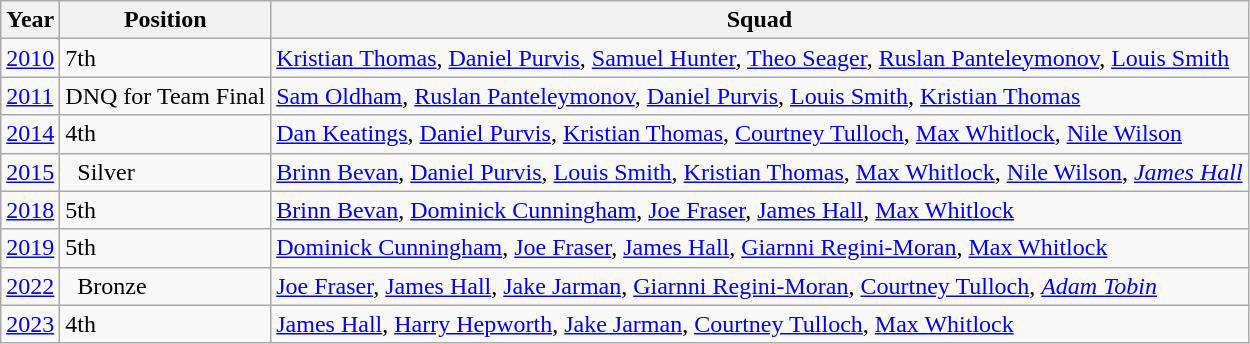<table class="wikitable mw-collapsible">
<tr>
<th>Year</th>
<th>Position</th>
<th>Squad</th>
</tr>
<tr>
<td><a href='#'>2010</a></td>
<td>7th</td>
<td><a href='#'>Kristian Thomas</a>, <a href='#'>Daniel Purvis</a>, <a href='#'>Samuel Hunter</a>, <a href='#'>Theo Seager</a>, <a href='#'>Ruslan Panteleymonov</a>, <a href='#'>Louis Smith</a></td>
</tr>
<tr>
<td><a href='#'>2011</a></td>
<td>DNQ for Team Final</td>
<td><a href='#'>Sam Oldham</a>, <a href='#'>Ruslan Panteleymonov</a>, <a href='#'>Daniel Purvis</a>, <a href='#'>Louis Smith</a>, <a href='#'>Kristian Thomas</a></td>
</tr>
<tr>
<td><a href='#'>2014</a></td>
<td>4th</td>
<td><a href='#'>Dan Keatings</a>, <a href='#'>Daniel Purvis</a>, <a href='#'>Kristian Thomas</a>, <a href='#'>Courtney Tulloch</a>, <a href='#'>Max Whitlock</a>, <a href='#'>Nile Wilson</a></td>
</tr>
<tr>
<td><a href='#'>2015</a></td>
<td>  Silver</td>
<td><a href='#'>Brinn Bevan</a>, <a href='#'>Daniel Purvis</a>, <a href='#'>Louis Smith</a>, <a href='#'>Kristian Thomas</a>, <a href='#'>Max Whitlock</a>, <a href='#'>Nile Wilson</a>, <em><a href='#'>James Hall</a></em></td>
</tr>
<tr>
<td><a href='#'>2018</a></td>
<td>5th</td>
<td><a href='#'>Brinn Bevan</a>, <a href='#'>Dominick Cunningham</a>, <a href='#'>Joe Fraser</a>, <a href='#'>James Hall</a>, <a href='#'>Max Whitlock</a></td>
</tr>
<tr>
<td><a href='#'>2019</a></td>
<td>5th</td>
<td><a href='#'>Dominick Cunningham</a>, <a href='#'>Joe Fraser</a>, <a href='#'>James Hall</a>, <a href='#'>Giarnni Regini-Moran</a>, <a href='#'>Max Whitlock</a></td>
</tr>
<tr>
<td><a href='#'>2022</a></td>
<td>  Bronze</td>
<td><a href='#'>Joe Fraser</a>, <a href='#'>James Hall</a>, <a href='#'>Jake Jarman</a>, <a href='#'>Giarnni Regini-Moran</a>, <a href='#'>Courtney Tulloch</a>, <em><a href='#'>Adam Tobin</a></em></td>
</tr>
<tr>
<td><a href='#'>2023</a></td>
<td>4th</td>
<td><a href='#'>James Hall</a>, <a href='#'>Harry Hepworth</a>, <a href='#'>Jake Jarman</a>, <a href='#'>Courtney Tulloch</a>, <a href='#'>Max Whitlock</a></td>
</tr>
</table>
